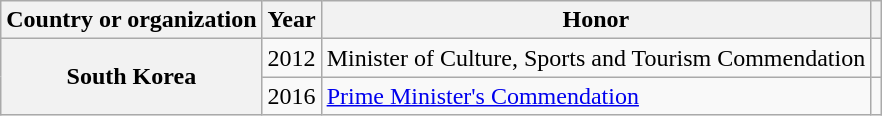<table class="wikitable plainrowheaders sortable">
<tr>
<th scope="col">Country or organization</th>
<th scope="col">Year</th>
<th scope="col">Honor</th>
<th scope="col" class="unsortable"></th>
</tr>
<tr>
<th scope="row" rowspan="2">South Korea</th>
<td style="text-align:center">2012</td>
<td>Minister of Culture, Sports and Tourism Commendation</td>
<td style="text-align:center"></td>
</tr>
<tr>
<td style="text-align:center">2016</td>
<td><a href='#'>Prime Minister's Commendation</a></td>
<td style="text-align:center"></td>
</tr>
</table>
